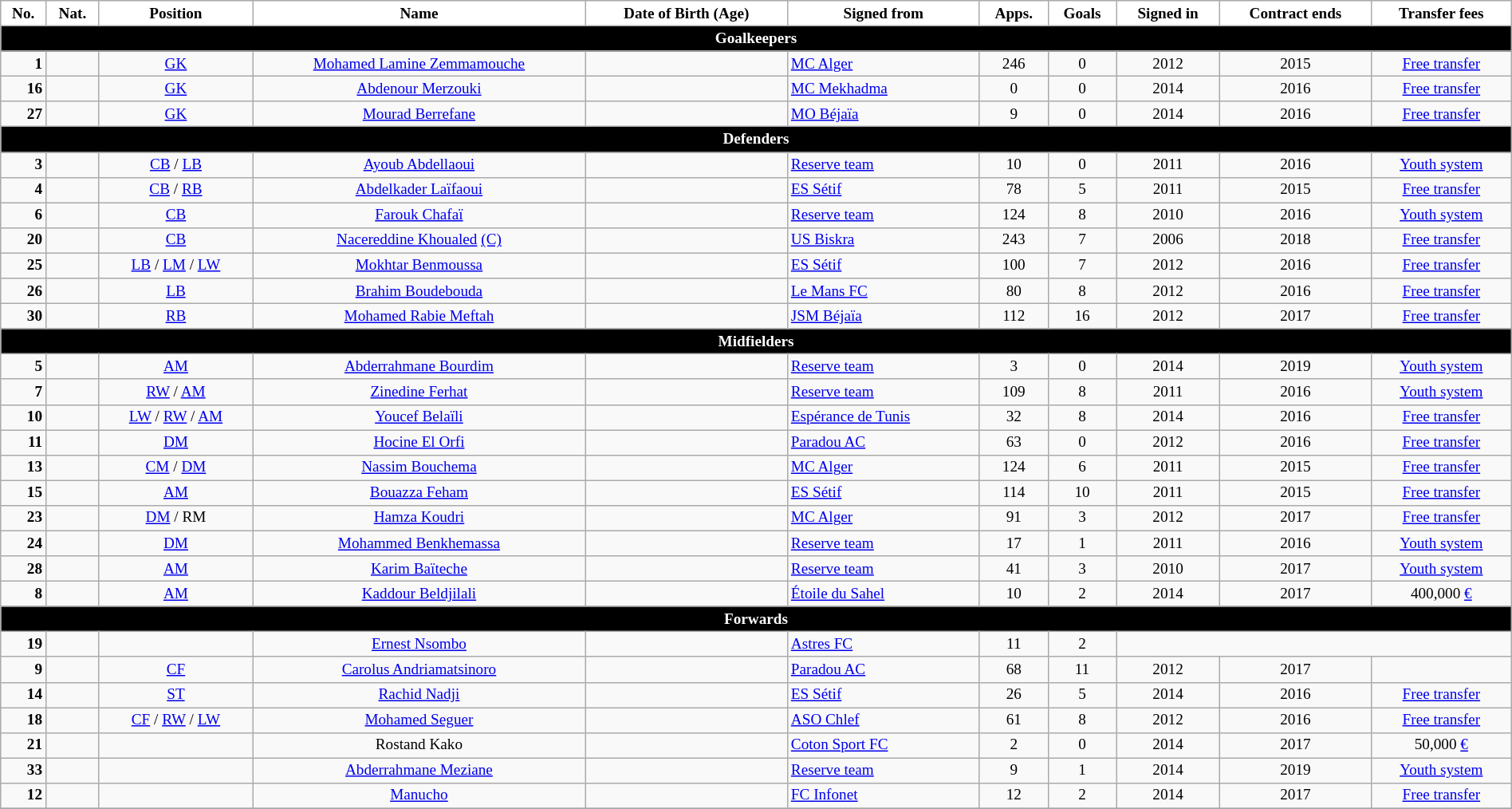<table class="wikitable" style="text-align:center; font-size:80%; width:100%">
<tr>
<th style="background:white; color:black; text-align:center;">No.</th>
<th style="background:white; color:black; text-align:center;">Nat.</th>
<th style="background:white; color:black; text-align:center;">Position</th>
<th style="background:white; color:black; text-align:center;">Name</th>
<th style="background:white; color:black; text-align:center;">Date of Birth (Age)</th>
<th style="background:white; color:black; text-align:center;">Signed from</th>
<th style="background:white; color:black; text-align:center;">Apps.</th>
<th style="background:white; color:black; text-align:center;">Goals</th>
<th style="background:white; color:black; text-align:center;">Signed in</th>
<th style="background:white; color:black; text-align:center;">Contract ends</th>
<th style="background:white; color:black; text-align:center;">Transfer fees</th>
</tr>
<tr>
<th colspan="12" style="background:#000000; color:white; text-align:center">Goalkeepers</th>
</tr>
<tr>
<td style="text-align:right"><strong>1</strong></td>
<td></td>
<td><a href='#'>GK</a></td>
<td><a href='#'>Mohamed Lamine Zemmamouche</a></td>
<td></td>
<td style="text-align:left"> <a href='#'>MC Alger</a></td>
<td>246</td>
<td>0</td>
<td>2012</td>
<td>2015</td>
<td><a href='#'>Free transfer</a></td>
</tr>
<tr>
<td style="text-align:right"><strong>16</strong></td>
<td></td>
<td><a href='#'>GK</a></td>
<td><a href='#'>Abdenour Merzouki</a></td>
<td></td>
<td style="text-align:left"> <a href='#'>MC Mekhadma</a></td>
<td>0</td>
<td>0</td>
<td>2014</td>
<td>2016</td>
<td><a href='#'>Free transfer</a></td>
</tr>
<tr>
<td style="text-align:right"><strong>27</strong></td>
<td></td>
<td><a href='#'>GK</a></td>
<td><a href='#'>Mourad Berrefane</a></td>
<td></td>
<td style="text-align:left"> <a href='#'>MO Béjaïa</a></td>
<td>9</td>
<td>0</td>
<td>2014</td>
<td>2016</td>
<td><a href='#'>Free transfer</a></td>
</tr>
<tr>
<th colspan="12" style="background:#000000; color:white; text-align:center">Defenders</th>
</tr>
<tr>
<td style="text-align:right"><strong>3</strong></td>
<td></td>
<td><a href='#'>CB</a> / <a href='#'>LB</a></td>
<td><a href='#'>Ayoub Abdellaoui</a></td>
<td></td>
<td style="text-align:left"> <a href='#'>Reserve team</a></td>
<td>10</td>
<td>0</td>
<td>2011</td>
<td>2016</td>
<td><a href='#'>Youth system</a></td>
</tr>
<tr>
<td style="text-align:right"><strong>4</strong></td>
<td></td>
<td><a href='#'>CB</a> / <a href='#'>RB</a></td>
<td><a href='#'>Abdelkader Laïfaoui</a></td>
<td></td>
<td style="text-align:left"> <a href='#'>ES Sétif</a></td>
<td>78</td>
<td>5</td>
<td>2011</td>
<td>2015</td>
<td><a href='#'>Free transfer</a></td>
</tr>
<tr>
<td style="text-align:right"><strong>6</strong></td>
<td></td>
<td><a href='#'>CB</a></td>
<td><a href='#'>Farouk Chafaï</a></td>
<td></td>
<td style="text-align:left"> <a href='#'>Reserve team</a></td>
<td>124</td>
<td>8</td>
<td>2010</td>
<td>2016</td>
<td><a href='#'>Youth system</a></td>
</tr>
<tr>
<td style="text-align:right"><strong>20</strong></td>
<td></td>
<td><a href='#'>CB</a></td>
<td><a href='#'>Nacereddine Khoualed</a> <a href='#'>(C)</a></td>
<td></td>
<td style="text-align:left"> <a href='#'>US Biskra</a></td>
<td>243</td>
<td>7</td>
<td>2006</td>
<td>2018</td>
<td><a href='#'>Free transfer</a></td>
</tr>
<tr>
<td style="text-align:right"><strong>25</strong></td>
<td></td>
<td><a href='#'>LB</a> / <a href='#'>LM</a> / <a href='#'>LW</a></td>
<td><a href='#'>Mokhtar Benmoussa</a></td>
<td></td>
<td style="text-align:left"> <a href='#'>ES Sétif</a></td>
<td>100</td>
<td>7</td>
<td>2012</td>
<td>2016</td>
<td><a href='#'>Free transfer</a></td>
</tr>
<tr>
<td style="text-align:right"><strong>26</strong></td>
<td></td>
<td><a href='#'>LB</a></td>
<td><a href='#'>Brahim Boudebouda</a></td>
<td></td>
<td style="text-align:left"> <a href='#'>Le Mans FC</a></td>
<td>80</td>
<td>8</td>
<td>2012</td>
<td>2016</td>
<td><a href='#'>Free transfer</a></td>
</tr>
<tr>
<td style="text-align:right"><strong>30</strong></td>
<td></td>
<td><a href='#'>RB</a></td>
<td><a href='#'>Mohamed Rabie Meftah</a></td>
<td></td>
<td style="text-align:left"> <a href='#'>JSM Béjaïa</a></td>
<td>112</td>
<td>16</td>
<td>2012</td>
<td>2017</td>
<td><a href='#'>Free transfer</a></td>
</tr>
<tr>
<th colspan="12" style="background:#000000; color:white; text-align:center">Midfielders</th>
</tr>
<tr>
<td style="text-align:right"><strong>5</strong></td>
<td></td>
<td><a href='#'>AM</a></td>
<td><a href='#'>Abderrahmane Bourdim</a></td>
<td></td>
<td style="text-align:left"> <a href='#'>Reserve team</a></td>
<td>3</td>
<td>0</td>
<td>2014</td>
<td>2019</td>
<td><a href='#'>Youth system</a></td>
</tr>
<tr>
<td style="text-align:right"><strong>7</strong></td>
<td></td>
<td><a href='#'>RW</a> / <a href='#'>AM</a></td>
<td><a href='#'>Zinedine Ferhat</a></td>
<td></td>
<td style="text-align:left"> <a href='#'>Reserve team</a></td>
<td>109</td>
<td>8</td>
<td>2011</td>
<td>2016</td>
<td><a href='#'>Youth system</a></td>
</tr>
<tr>
<td style="text-align:right"><strong>10</strong></td>
<td></td>
<td><a href='#'>LW</a> / <a href='#'>RW</a> / <a href='#'>AM</a></td>
<td><a href='#'>Youcef Belaïli</a></td>
<td></td>
<td style="text-align:left"> <a href='#'>Espérance de Tunis</a></td>
<td>32</td>
<td>8</td>
<td>2014</td>
<td>2016</td>
<td><a href='#'>Free transfer</a></td>
</tr>
<tr>
<td style="text-align:right"><strong>11</strong></td>
<td></td>
<td><a href='#'>DM</a></td>
<td><a href='#'>Hocine El Orfi</a></td>
<td></td>
<td style="text-align:left"> <a href='#'>Paradou AC</a></td>
<td>63</td>
<td>0</td>
<td>2012</td>
<td>2016</td>
<td><a href='#'>Free transfer</a></td>
</tr>
<tr>
<td style="text-align:right"><strong>13</strong></td>
<td></td>
<td><a href='#'>CM</a> / <a href='#'>DM</a></td>
<td><a href='#'>Nassim Bouchema</a></td>
<td></td>
<td style="text-align:left"> <a href='#'>MC Alger</a></td>
<td>124</td>
<td>6</td>
<td>2011</td>
<td>2015</td>
<td><a href='#'>Free transfer</a></td>
</tr>
<tr>
<td style="text-align:right"><strong>15</strong></td>
<td></td>
<td><a href='#'>AM</a></td>
<td><a href='#'>Bouazza Feham</a></td>
<td></td>
<td style="text-align:left"> <a href='#'>ES Sétif</a></td>
<td>114</td>
<td>10</td>
<td>2011</td>
<td>2015</td>
<td><a href='#'>Free transfer</a></td>
</tr>
<tr>
<td style="text-align:right"><strong>23</strong></td>
<td></td>
<td><a href='#'>DM</a> / RM</td>
<td><a href='#'>Hamza Koudri</a></td>
<td></td>
<td style="text-align:left"> <a href='#'>MC Alger</a></td>
<td>91</td>
<td>3</td>
<td>2012</td>
<td>2017</td>
<td><a href='#'>Free transfer</a></td>
</tr>
<tr>
<td style="text-align:right"><strong>24</strong></td>
<td></td>
<td><a href='#'>DM</a></td>
<td><a href='#'>Mohammed Benkhemassa</a></td>
<td></td>
<td style="text-align:left"> <a href='#'>Reserve team</a></td>
<td>17</td>
<td>1</td>
<td>2011</td>
<td>2016</td>
<td><a href='#'>Youth system</a></td>
</tr>
<tr>
<td style="text-align:right"><strong>28</strong></td>
<td></td>
<td><a href='#'>AM</a></td>
<td><a href='#'>Karim Baïteche</a></td>
<td></td>
<td style="text-align:left"> <a href='#'>Reserve team</a></td>
<td>41</td>
<td>3</td>
<td>2010</td>
<td>2017</td>
<td><a href='#'>Youth system</a></td>
</tr>
<tr>
<td style="text-align:right"><strong>8</strong></td>
<td></td>
<td><a href='#'>AM</a></td>
<td><a href='#'>Kaddour Beldjilali</a></td>
<td></td>
<td style="text-align:left"> <a href='#'>Étoile du Sahel</a></td>
<td>10</td>
<td>2</td>
<td>2014</td>
<td>2017</td>
<td>400,000 <a href='#'>€</a></td>
</tr>
<tr>
<th colspan="12" style="background:#000000; color:white; text-align:center">Forwards</th>
</tr>
<tr>
<td style="text-align:right"><strong>19</strong></td>
<td></td>
<td></td>
<td><a href='#'>Ernest Nsombo</a></td>
<td></td>
<td style="text-align:left"> <a href='#'>Astres FC</a></td>
<td>11</td>
<td>2</td>
</tr>
<tr>
<td style="text-align:right"><strong>9</strong></td>
<td></td>
<td><a href='#'>CF</a></td>
<td><a href='#'>Carolus Andriamatsinoro</a></td>
<td></td>
<td style="text-align:left"> <a href='#'>Paradou AC</a></td>
<td>68</td>
<td>11</td>
<td>2012</td>
<td>2017</td>
<td></td>
</tr>
<tr>
<td style="text-align:right"><strong>14</strong></td>
<td></td>
<td><a href='#'>ST</a></td>
<td><a href='#'>Rachid Nadji</a></td>
<td></td>
<td style="text-align:left"> <a href='#'>ES Sétif</a></td>
<td>26</td>
<td>5</td>
<td>2014</td>
<td>2016</td>
<td><a href='#'>Free transfer</a></td>
</tr>
<tr>
<td style="text-align:right"><strong>18</strong></td>
<td></td>
<td><a href='#'>CF</a> / <a href='#'>RW</a> / <a href='#'>LW</a></td>
<td><a href='#'>Mohamed Seguer</a></td>
<td></td>
<td style="text-align:left"> <a href='#'>ASO Chlef</a></td>
<td>61</td>
<td>8</td>
<td>2012</td>
<td>2016</td>
<td><a href='#'>Free transfer</a></td>
</tr>
<tr>
<td style="text-align:right"><strong>21</strong></td>
<td></td>
<td></td>
<td>Rostand Kako</td>
<td></td>
<td style="text-align:left"> <a href='#'>Coton Sport FC</a></td>
<td>2</td>
<td>0</td>
<td>2014</td>
<td>2017</td>
<td>50,000 <a href='#'>€</a></td>
</tr>
<tr>
<td style="text-align:right"><strong>33</strong></td>
<td></td>
<td></td>
<td><a href='#'>Abderrahmane Meziane</a></td>
<td></td>
<td style="text-align:left"> <a href='#'>Reserve team</a></td>
<td>9</td>
<td>1</td>
<td>2014</td>
<td>2019</td>
<td><a href='#'>Youth system</a></td>
</tr>
<tr>
<td style="text-align:right"><strong>12</strong></td>
<td></td>
<td></td>
<td><a href='#'>Manucho</a></td>
<td></td>
<td style="text-align:left"> <a href='#'>FC Infonet</a></td>
<td>12</td>
<td>2</td>
<td>2014</td>
<td>2017</td>
<td><a href='#'>Free transfer</a></td>
</tr>
<tr>
</tr>
</table>
